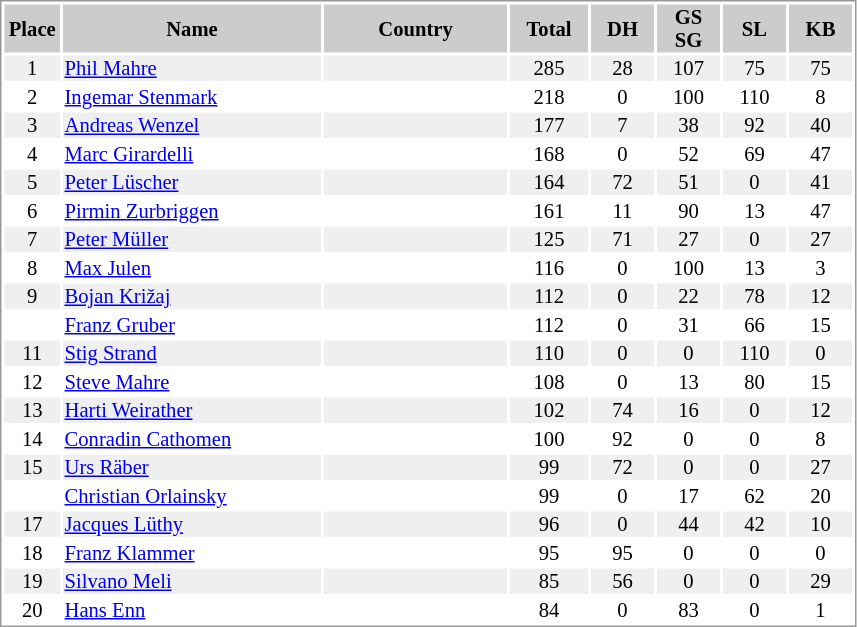<table border="0" style="border: 1px solid #999; background-color:#FFFFFF; text-align:center; font-size:86%; line-height:15px;">
<tr align="center" bgcolor="#CCCCCC">
<th width=35>Place</th>
<th width=170>Name</th>
<th width=120>Country</th>
<th width=50>Total</th>
<th width=40>DH</th>
<th width=40>GS<br>SG</th>
<th width=40>SL</th>
<th width=40>KB</th>
</tr>
<tr style="background:#efefef;">
<td>1</td>
<td align="left"><a href='#'>Phil Mahre</a></td>
<td align="left"></td>
<td>285</td>
<td>28</td>
<td>107</td>
<td>75</td>
<td>75</td>
</tr>
<tr>
<td>2</td>
<td align="left"><a href='#'>Ingemar Stenmark</a></td>
<td align="left"></td>
<td>218</td>
<td>0</td>
<td>100</td>
<td>110</td>
<td>8</td>
</tr>
<tr style="background:#efefef;">
<td>3</td>
<td align="left"><a href='#'>Andreas Wenzel</a></td>
<td align="left"></td>
<td>177</td>
<td>7</td>
<td>38</td>
<td>92</td>
<td>40</td>
</tr>
<tr>
<td>4</td>
<td align="left"><a href='#'>Marc Girardelli</a></td>
<td align="left"></td>
<td>168</td>
<td>0</td>
<td>52</td>
<td>69</td>
<td>47</td>
</tr>
<tr style="background:#efefef;">
<td>5</td>
<td align="left"><a href='#'>Peter Lüscher</a></td>
<td align="left"></td>
<td>164</td>
<td>72</td>
<td>51</td>
<td>0</td>
<td>41</td>
</tr>
<tr>
<td>6</td>
<td align="left"><a href='#'>Pirmin Zurbriggen</a></td>
<td align="left"></td>
<td>161</td>
<td>11</td>
<td>90</td>
<td>13</td>
<td>47</td>
</tr>
<tr style="background:#efefef;">
<td>7</td>
<td align="left"><a href='#'>Peter Müller</a></td>
<td align="left"></td>
<td>125</td>
<td>71</td>
<td>27</td>
<td>0</td>
<td>27</td>
</tr>
<tr>
<td>8</td>
<td align="left"><a href='#'>Max Julen</a></td>
<td align="left"></td>
<td>116</td>
<td>0</td>
<td>100</td>
<td>13</td>
<td>3</td>
</tr>
<tr style="background:#efefef;">
<td>9</td>
<td align="left"><a href='#'>Bojan Križaj</a></td>
<td align="left"></td>
<td>112</td>
<td>0</td>
<td>22</td>
<td>78</td>
<td>12</td>
</tr>
<tr>
<td></td>
<td align="left"><a href='#'>Franz Gruber</a></td>
<td align="left"></td>
<td>112</td>
<td>0</td>
<td>31</td>
<td>66</td>
<td>15</td>
</tr>
<tr style="background:#efefef;">
<td>11</td>
<td align="left"><a href='#'>Stig Strand</a></td>
<td align="left"></td>
<td>110</td>
<td>0</td>
<td>0</td>
<td>110</td>
<td>0</td>
</tr>
<tr>
<td>12</td>
<td align="left"><a href='#'>Steve Mahre</a></td>
<td align="left"></td>
<td>108</td>
<td>0</td>
<td>13</td>
<td>80</td>
<td>15</td>
</tr>
<tr style="background:#efefef;">
<td>13</td>
<td align="left"><a href='#'>Harti Weirather</a></td>
<td align="left"></td>
<td>102</td>
<td>74</td>
<td>16</td>
<td>0</td>
<td>12</td>
</tr>
<tr>
<td>14</td>
<td align="left"><a href='#'>Conradin Cathomen</a></td>
<td align="left"></td>
<td>100</td>
<td>92</td>
<td>0</td>
<td>0</td>
<td>8</td>
</tr>
<tr style="background:#efefef;">
<td>15</td>
<td align="left"><a href='#'>Urs Räber</a></td>
<td align="left"></td>
<td>99</td>
<td>72</td>
<td>0</td>
<td>0</td>
<td>27</td>
</tr>
<tr>
<td></td>
<td align="left"><a href='#'>Christian Orlainsky</a></td>
<td align="left"></td>
<td>99</td>
<td>0</td>
<td>17</td>
<td>62</td>
<td>20</td>
</tr>
<tr style="background:#efefef;">
<td>17</td>
<td align="left"><a href='#'>Jacques Lüthy</a></td>
<td align="left"></td>
<td>96</td>
<td>0</td>
<td>44</td>
<td>42</td>
<td>10</td>
</tr>
<tr>
<td>18</td>
<td align="left"><a href='#'>Franz Klammer</a></td>
<td align="left"></td>
<td>95</td>
<td>95</td>
<td>0</td>
<td>0</td>
<td>0</td>
</tr>
<tr style="background:#efefef;">
<td>19</td>
<td align="left"><a href='#'>Silvano Meli</a></td>
<td align="left"></td>
<td>85</td>
<td>56</td>
<td>0</td>
<td>0</td>
<td>29</td>
</tr>
<tr>
<td>20</td>
<td align="left"><a href='#'>Hans Enn</a></td>
<td align="left"></td>
<td>84</td>
<td>0</td>
<td>83</td>
<td>0</td>
<td>1</td>
</tr>
</table>
